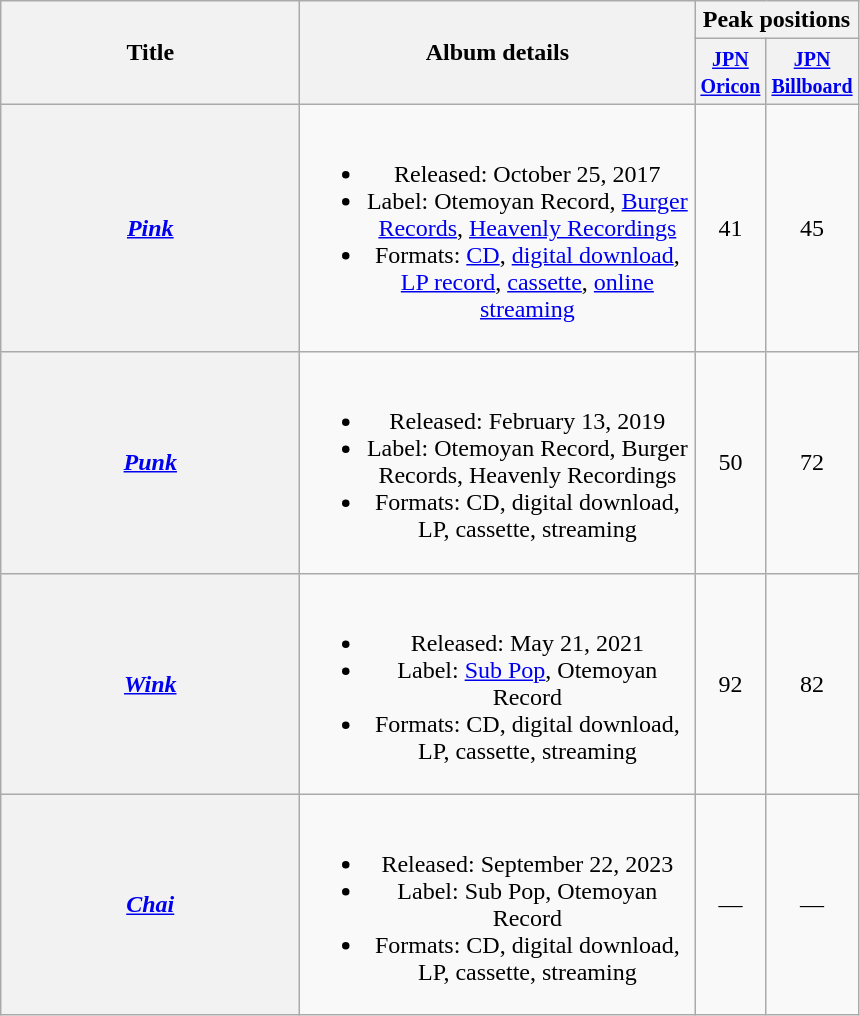<table class="wikitable plainrowheaders" style="text-align:center;">
<tr>
<th style="width:12em;" rowspan="2">Title</th>
<th style="width:16em;" rowspan="2">Album details</th>
<th colspan="2">Peak positions</th>
</tr>
<tr>
<th style="width:2.5em;"><small><a href='#'>JPN<br>Oricon</a></small><br></th>
<th style="width:2.5em;"><small><a href='#'>JPN<br>Billboard</a></small><br></th>
</tr>
<tr>
<th scope="row"><em><a href='#'>Pink</a></em></th>
<td><br><ul><li>Released: October 25, 2017</li><li>Label: Otemoyan Record, <a href='#'>Burger Records</a>, <a href='#'>Heavenly Recordings</a></li><li>Formats: <a href='#'>CD</a>, <a href='#'>digital download</a>, <a href='#'>LP record</a>, <a href='#'>cassette</a>, <a href='#'>online streaming</a></li></ul></td>
<td>41</td>
<td>45</td>
</tr>
<tr>
<th scope="row"><em><a href='#'>Punk</a></em></th>
<td><br><ul><li>Released: February 13, 2019</li><li>Label: Otemoyan Record, Burger Records, Heavenly Recordings</li><li>Formats: CD, digital download, LP, cassette, streaming</li></ul></td>
<td>50</td>
<td>72</td>
</tr>
<tr>
<th scope="row"><em><a href='#'>Wink</a></em></th>
<td><br><ul><li>Released: May 21, 2021</li><li>Label: <a href='#'>Sub Pop</a>, Otemoyan Record</li><li>Formats: CD, digital download, LP, cassette, streaming</li></ul></td>
<td>92</td>
<td>82</td>
</tr>
<tr>
<th scope="row"><em><a href='#'>Chai</a></em></th>
<td><br><ul><li>Released: September 22, 2023</li><li>Label: Sub Pop, Otemoyan Record</li><li>Formats: CD, digital download, LP, cassette, streaming</li></ul></td>
<td>—</td>
<td>—</td>
</tr>
</table>
